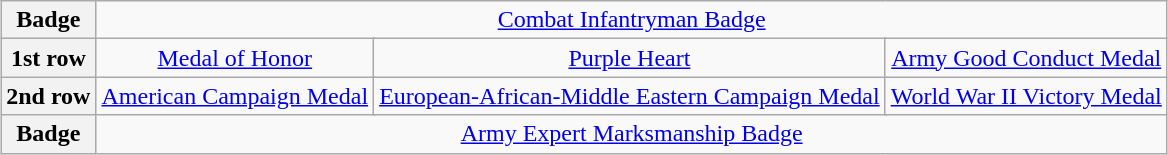<table class="wikitable" style="margin:1em auto; text-align:center;">
<tr>
<th>Badge</th>
<td colspan="12"><a href='#'>Combat Infantryman Badge</a></td>
</tr>
<tr>
<th>1st row</th>
<td colspan="4"><a href='#'>Medal of Honor</a></td>
<td colspan="4"><a href='#'>Purple Heart</a></td>
<td colspan="4"><a href='#'>Army Good Conduct Medal</a></td>
</tr>
<tr>
<th>2nd row</th>
<td colspan="4"><a href='#'>American Campaign Medal</a></td>
<td colspan="4"><a href='#'>European-African-Middle Eastern Campaign Medal</a></td>
<td colspan="4"><a href='#'>World War II Victory Medal</a></td>
</tr>
<tr>
<th>Badge</th>
<td colspan="12"><a href='#'>Army Expert Marksmanship Badge</a></td>
</tr>
</table>
